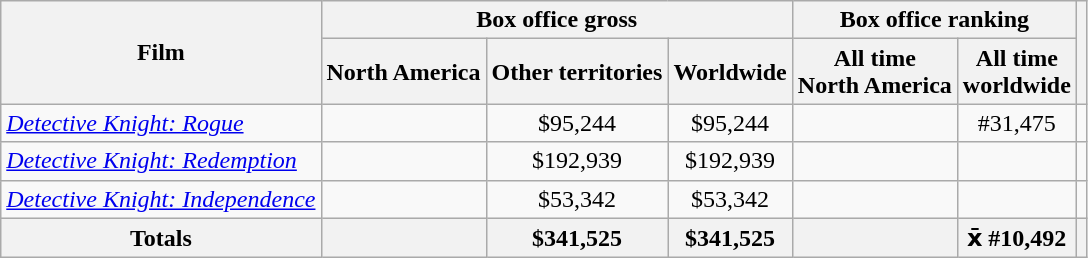<table class="wikitable sortable" style="text-align: center;">
<tr>
<th rowspan="2">Film</th>
<th colspan="3">Box office gross</th>
<th colspan="2">Box office ranking</th>
<th rowspan="2"></th>
</tr>
<tr>
<th>North America</th>
<th>Other territories</th>
<th>Worldwide</th>
<th>All time <br>North America</th>
<th>All time <br>worldwide</th>
</tr>
<tr>
<td style="text-align: left;"><em><a href='#'>Detective Knight: Rogue</a></em></td>
<td></td>
<td>$95,244</td>
<td>$95,244</td>
<td></td>
<td>#31,475</td>
<td></td>
</tr>
<tr>
<td style="text-align: left;"><em><a href='#'>Detective Knight: Redemption</a></em></td>
<td></td>
<td>$192,939</td>
<td>$192,939</td>
<td></td>
<td></td>
<td></td>
</tr>
<tr>
<td style="text-align: left;"><em><a href='#'>Detective Knight: Independence</a></em></td>
<td></td>
<td>$53,342</td>
<td>$53,342</td>
<td></td>
<td></td>
<td></td>
</tr>
<tr>
<th>Totals</th>
<th></th>
<th>$341,525</th>
<th>$341,525</th>
<th></th>
<th>x̄ #10,492</th>
<th></th>
</tr>
</table>
